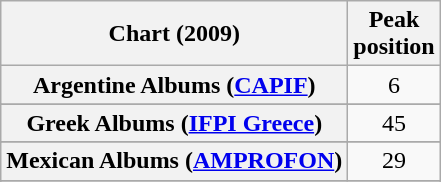<table class="wikitable sortable plainrowheaders" style="text-align:center">
<tr>
<th>Chart (2009)</th>
<th>Peak<br>position</th>
</tr>
<tr>
<th scope="row">Argentine Albums (<a href='#'>CAPIF</a>)</th>
<td>6</td>
</tr>
<tr>
</tr>
<tr>
</tr>
<tr>
</tr>
<tr>
</tr>
<tr>
</tr>
<tr>
</tr>
<tr>
</tr>
<tr>
</tr>
<tr>
</tr>
<tr>
<th scope="row">Greek Albums (<a href='#'>IFPI Greece</a>)</th>
<td>45</td>
</tr>
<tr>
</tr>
<tr>
</tr>
<tr>
<th scope="row">Mexican Albums (<a href='#'>AMPROFON</a>)</th>
<td>29</td>
</tr>
<tr>
</tr>
<tr>
</tr>
<tr>
</tr>
<tr>
</tr>
<tr>
</tr>
<tr>
</tr>
<tr>
</tr>
<tr>
</tr>
</table>
